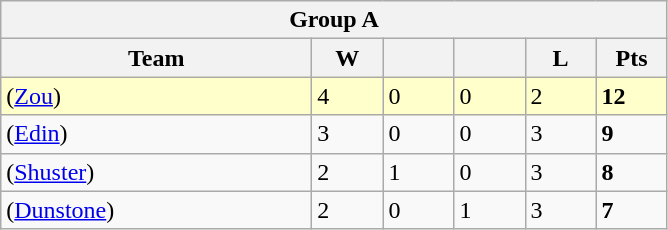<table class=wikitable>
<tr>
<th colspan=7>Group A</th>
</tr>
<tr>
<th width=200>Team</th>
<th width=40>W</th>
<th width=40></th>
<th width=40></th>
<th width=40>L</th>
<th width=40>Pts</th>
</tr>
<tr bgcolor=#ffffcc>
<td> (<a href='#'>Zou</a>)</td>
<td>4</td>
<td>0</td>
<td>0</td>
<td>2</td>
<td><strong>12</strong></td>
</tr>
<tr>
<td> (<a href='#'>Edin</a>)</td>
<td>3</td>
<td>0</td>
<td>0</td>
<td>3</td>
<td><strong>9</strong></td>
</tr>
<tr>
<td> (<a href='#'>Shuster</a>)</td>
<td>2</td>
<td>1</td>
<td>0</td>
<td>3</td>
<td><strong>8</strong></td>
</tr>
<tr>
<td> (<a href='#'>Dunstone</a>)</td>
<td>2</td>
<td>0</td>
<td>1</td>
<td>3</td>
<td><strong>7</strong></td>
</tr>
</table>
